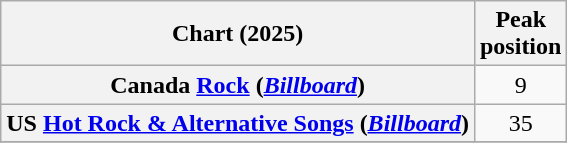<table class="wikitable sortable plainrowheaders" style="text-align:center">
<tr>
<th scope="col">Chart (2025)</th>
<th scope="col">Peak<br>position</th>
</tr>
<tr>
<th scope="row">Canada <a href='#'>Rock</a> (<em><a href='#'>Billboard</a></em>)</th>
<td>9</td>
</tr>
<tr>
<th scope="row">US <a href='#'>Hot Rock & Alternative Songs</a> (<em><a href='#'>Billboard</a></em>)</th>
<td>35</td>
</tr>
<tr>
</tr>
</table>
